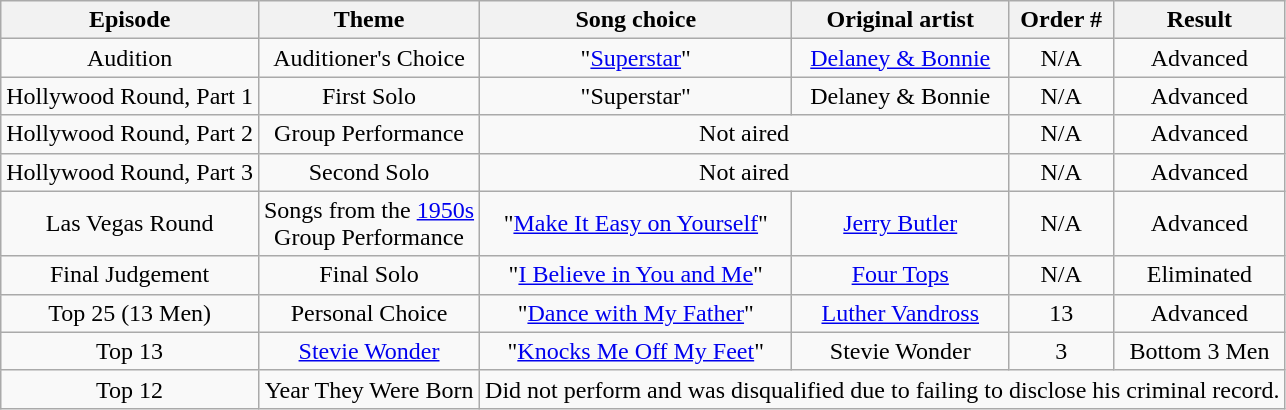<table class="wikitable" style="text-align: center;">
<tr>
<th>Episode</th>
<th>Theme</th>
<th>Song choice</th>
<th>Original artist</th>
<th>Order #</th>
<th>Result</th>
</tr>
<tr>
<td>Audition</td>
<td>Auditioner's Choice</td>
<td>"<a href='#'>Superstar</a>"</td>
<td><a href='#'>Delaney & Bonnie</a></td>
<td>N/A</td>
<td>Advanced</td>
</tr>
<tr>
<td>Hollywood Round, Part 1</td>
<td>First Solo</td>
<td>"Superstar"</td>
<td>Delaney & Bonnie</td>
<td>N/A</td>
<td>Advanced</td>
</tr>
<tr>
<td>Hollywood Round, Part 2</td>
<td>Group Performance</td>
<td colspan=2>Not aired</td>
<td>N/A</td>
<td>Advanced</td>
</tr>
<tr>
<td>Hollywood Round, Part 3</td>
<td>Second Solo</td>
<td colspan=2>Not aired</td>
<td>N/A</td>
<td>Advanced</td>
</tr>
<tr>
<td>Las Vegas Round</td>
<td>Songs from the <a href='#'>1950s</a><br>Group Performance</td>
<td>"<a href='#'>Make It Easy on Yourself</a>"</td>
<td><a href='#'>Jerry Butler</a></td>
<td>N/A</td>
<td>Advanced</td>
</tr>
<tr>
<td>Final Judgement</td>
<td>Final Solo</td>
<td>"<a href='#'>I Believe in You and Me</a>"</td>
<td><a href='#'>Four Tops</a></td>
<td>N/A</td>
<td>Eliminated</td>
</tr>
<tr>
<td>Top 25 (13 Men)</td>
<td>Personal Choice</td>
<td>"<a href='#'>Dance with My Father</a>"</td>
<td><a href='#'>Luther Vandross</a></td>
<td>13</td>
<td>Advanced</td>
</tr>
<tr>
<td>Top 13</td>
<td><a href='#'>Stevie Wonder</a></td>
<td>"<a href='#'>Knocks Me Off My Feet</a>"</td>
<td>Stevie Wonder</td>
<td>3</td>
<td>Bottom 3 Men</td>
</tr>
<tr>
<td>Top 12</td>
<td>Year They Were Born</td>
<td colspan=4>Did not perform and was disqualified due to failing to disclose his criminal record.</td>
</tr>
</table>
